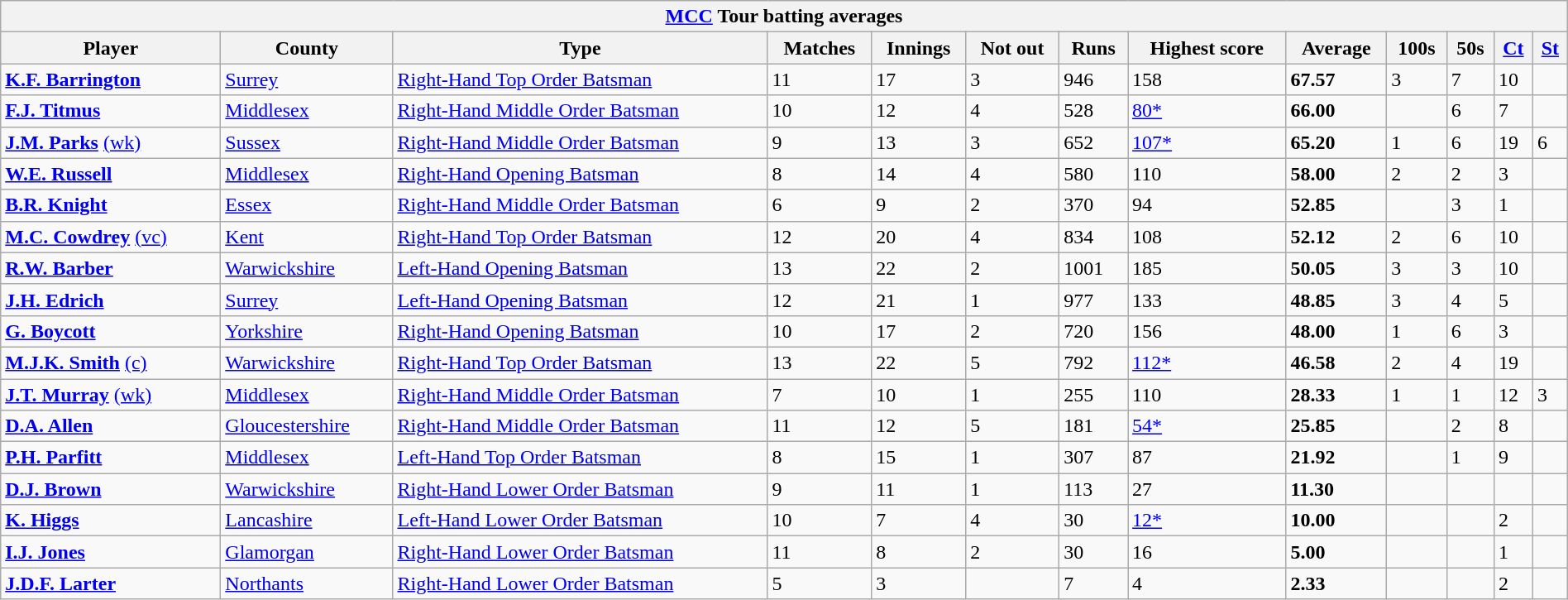<table class="wikitable" style="width:100%;">
<tr>
<th colspan=13><a href='#'>MCC</a> Tour batting averages</th>
</tr>
<tr>
<th>Player</th>
<th>County</th>
<th>Type</th>
<th>Matches</th>
<th>Innings</th>
<th>Not out</th>
<th>Runs</th>
<th>Highest score</th>
<th>Average</th>
<th>100s</th>
<th>50s</th>
<th><a href='#'>Ct</a></th>
<th><a href='#'>St</a></th>
</tr>
<tr align=left>
<td><strong><a href='#'>K.F. Barrington</a></strong></td>
<td><a href='#'>Surrey</a></td>
<td><a href='#'>Right-Hand Top Order Batsman</a></td>
<td>11</td>
<td>17</td>
<td>3</td>
<td>946</td>
<td>158</td>
<td><strong>67.57</strong></td>
<td>3</td>
<td>7</td>
<td>10</td>
<td></td>
</tr>
<tr align=left>
<td><strong><a href='#'>F.J. Titmus</a></strong></td>
<td><a href='#'>Middlesex</a></td>
<td><a href='#'>Right-Hand Middle Order Batsman</a></td>
<td>10</td>
<td>12</td>
<td>4</td>
<td>528</td>
<td><a href='#'>80*</a></td>
<td><strong>66.00</strong></td>
<td></td>
<td>6</td>
<td>7</td>
<td></td>
</tr>
<tr align=left>
<td><strong><a href='#'>J.M. Parks</a></strong> <a href='#'>(wk)</a></td>
<td><a href='#'>Sussex</a></td>
<td><a href='#'>Right-Hand Middle Order Batsman</a></td>
<td>9</td>
<td>13</td>
<td>3</td>
<td>652</td>
<td><a href='#'>107*</a></td>
<td><strong>65.20</strong></td>
<td>1</td>
<td>6</td>
<td>19</td>
<td>6</td>
</tr>
<tr align=left>
<td><strong><a href='#'>W.E. Russell</a></strong></td>
<td><a href='#'>Middlesex</a></td>
<td><a href='#'>Right-Hand Opening Batsman</a></td>
<td>8</td>
<td>14</td>
<td>4</td>
<td>580</td>
<td>110</td>
<td><strong>58.00</strong></td>
<td>2</td>
<td>2</td>
<td>3</td>
<td></td>
</tr>
<tr align=left>
<td><strong><a href='#'>B.R. Knight</a></strong></td>
<td><a href='#'>Essex</a></td>
<td><a href='#'>Right-Hand Middle Order Batsman</a></td>
<td>6</td>
<td>9</td>
<td>2</td>
<td>370</td>
<td>94</td>
<td><strong>52.85</strong></td>
<td></td>
<td>3</td>
<td>1</td>
<td></td>
</tr>
<tr align=left>
<td><strong><a href='#'>M.C. Cowdrey</a></strong> <a href='#'>(vc)</a></td>
<td><a href='#'>Kent</a></td>
<td><a href='#'>Right-Hand Top Order Batsman</a></td>
<td>12</td>
<td>20</td>
<td>4</td>
<td>834</td>
<td>108</td>
<td><strong>52.12</strong></td>
<td>2</td>
<td>6</td>
<td>10</td>
<td></td>
</tr>
<tr align=left>
<td><strong><a href='#'>R.W. Barber</a></strong></td>
<td><a href='#'>Warwickshire</a></td>
<td><a href='#'>Left-Hand Opening Batsman</a></td>
<td>13</td>
<td>22</td>
<td>2</td>
<td>1001</td>
<td>185</td>
<td><strong>50.05</strong></td>
<td>3</td>
<td>3</td>
<td>10</td>
<td></td>
</tr>
<tr align=left>
<td><strong><a href='#'>J.H. Edrich</a></strong></td>
<td><a href='#'>Surrey</a></td>
<td><a href='#'>Left-Hand Opening Batsman</a></td>
<td>12</td>
<td>21</td>
<td>1</td>
<td>977</td>
<td>133</td>
<td><strong>48.85</strong></td>
<td>3</td>
<td>4</td>
<td>5</td>
<td></td>
</tr>
<tr align=left>
<td><strong><a href='#'>G. Boycott</a></strong></td>
<td><a href='#'>Yorkshire</a></td>
<td><a href='#'>Right-Hand Opening Batsman</a></td>
<td>10</td>
<td>17</td>
<td>2</td>
<td>720</td>
<td>156</td>
<td><strong>48.00</strong></td>
<td>1</td>
<td>6</td>
<td>3</td>
<td></td>
</tr>
<tr align=left>
<td><strong><a href='#'>M.J.K. Smith</a></strong> <a href='#'>(c)</a></td>
<td><a href='#'>Warwickshire</a></td>
<td><a href='#'>Right-Hand Top Order Batsman</a></td>
<td>13</td>
<td>22</td>
<td>5</td>
<td>792</td>
<td><a href='#'>112*</a></td>
<td><strong>46.58</strong></td>
<td>2</td>
<td>4</td>
<td>19</td>
<td></td>
</tr>
<tr align=left>
<td><strong><a href='#'>J.T. Murray</a></strong> <a href='#'>(wk)</a></td>
<td><a href='#'>Middlesex</a></td>
<td><a href='#'>Right-Hand Middle Order Batsman</a></td>
<td>7</td>
<td>10</td>
<td>1</td>
<td>255</td>
<td>110</td>
<td><strong>28.33</strong></td>
<td>1</td>
<td>1</td>
<td>12</td>
<td>3</td>
</tr>
<tr align=left>
<td><strong><a href='#'>D.A. Allen</a></strong></td>
<td><a href='#'>Gloucestershire</a></td>
<td><a href='#'>Right-Hand Middle Order Batsman</a></td>
<td>11</td>
<td>12</td>
<td>5</td>
<td>181</td>
<td><a href='#'>54*</a></td>
<td><strong>25.85</strong></td>
<td></td>
<td>2</td>
<td>8</td>
<td></td>
</tr>
<tr align=left>
<td><strong><a href='#'>P.H. Parfitt</a></strong></td>
<td><a href='#'>Middlesex</a></td>
<td><a href='#'>Left-Hand Top Order Batsman</a></td>
<td>8</td>
<td>15</td>
<td>1</td>
<td>307</td>
<td>87</td>
<td><strong>21.92</strong></td>
<td></td>
<td>1</td>
<td>9</td>
<td></td>
</tr>
<tr align=left>
<td><strong><a href='#'>D.J. Brown</a></strong></td>
<td><a href='#'>Warwickshire</a></td>
<td><a href='#'>Right-Hand Lower Order Batsman</a></td>
<td>9</td>
<td>11</td>
<td>1</td>
<td>113</td>
<td>27</td>
<td><strong>11.30</strong></td>
<td></td>
<td></td>
<td></td>
<td></td>
</tr>
<tr align=left>
<td><strong><a href='#'>K. Higgs</a></strong></td>
<td><a href='#'>Lancashire</a></td>
<td><a href='#'>Left-Hand Lower Order Batsman</a></td>
<td>10</td>
<td>7</td>
<td>4</td>
<td>30</td>
<td><a href='#'>12*</a></td>
<td><strong>10.00</strong></td>
<td></td>
<td></td>
<td>2</td>
<td></td>
</tr>
<tr align=left>
<td><strong><a href='#'>I.J. Jones</a></strong></td>
<td><a href='#'>Glamorgan</a></td>
<td><a href='#'>Right-Hand Lower Order Batsman</a></td>
<td>11</td>
<td>8</td>
<td>2</td>
<td>30</td>
<td>16</td>
<td><strong>5.00</strong></td>
<td></td>
<td></td>
<td>1</td>
<td></td>
</tr>
<tr align=left>
<td><strong><a href='#'>J.D.F. Larter</a></strong></td>
<td><a href='#'>Northants</a></td>
<td><a href='#'>Right-Hand Lower Order Batsman</a></td>
<td>5</td>
<td>3</td>
<td></td>
<td>7</td>
<td>4</td>
<td><strong>2.33</strong></td>
<td></td>
<td></td>
<td>2</td>
<td></td>
</tr>
</table>
